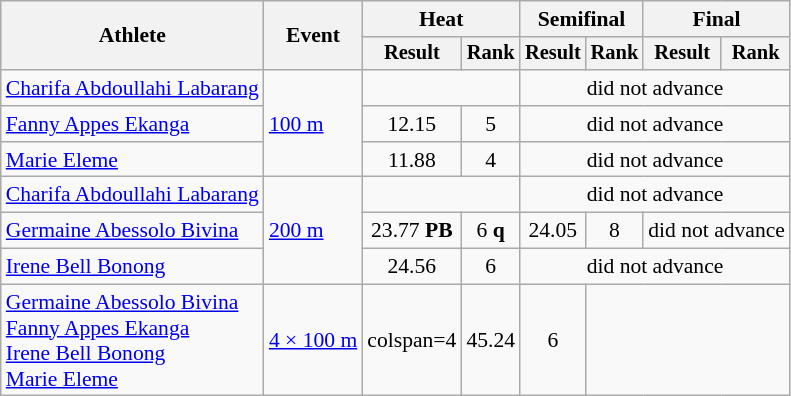<table class="wikitable" style="font-size:90%">
<tr>
<th rowspan=2>Athlete</th>
<th rowspan=2>Event</th>
<th colspan=2>Heat</th>
<th colspan=2>Semifinal</th>
<th colspan=2>Final</th>
</tr>
<tr style="font-size:95%">
<th>Result</th>
<th>Rank</th>
<th>Result</th>
<th>Rank</th>
<th>Result</th>
<th>Rank</th>
</tr>
<tr align=center>
<td align=left><a href='#'>Charifa Abdoullahi Labarang</a></td>
<td style="text-align:left;" rowspan=3><a href='#'>100 m</a></td>
<td colspan=2></td>
<td colspan=4>did not advance</td>
</tr>
<tr align=center>
<td align=left><a href='#'>Fanny Appes Ekanga</a></td>
<td>12.15</td>
<td>5</td>
<td colspan=4>did not advance</td>
</tr>
<tr align=center>
<td align=left><a href='#'>Marie Eleme</a></td>
<td>11.88</td>
<td>4</td>
<td colspan=4>did not advance</td>
</tr>
<tr align=center>
<td align=left><a href='#'>Charifa Abdoullahi Labarang</a></td>
<td style="text-align:left;" rowspan=3><a href='#'>200 m</a></td>
<td colspan=2></td>
<td colspan=4>did not advance</td>
</tr>
<tr align=center>
<td align=left><a href='#'>Germaine Abessolo Bivina</a></td>
<td>23.77 <strong>PB</strong></td>
<td>6 <strong>q</strong></td>
<td>24.05</td>
<td>8</td>
<td colspan=2>did not advance</td>
</tr>
<tr align=center>
<td align=left><a href='#'>Irene Bell Bonong</a></td>
<td>24.56</td>
<td>6</td>
<td colspan=4>did not advance</td>
</tr>
<tr align=center>
<td align=left><a href='#'>Germaine Abessolo Bivina</a><br><a href='#'>Fanny Appes Ekanga</a><br><a href='#'>Irene Bell Bonong</a><br><a href='#'>Marie Eleme</a></td>
<td style="text-align:left;"><a href='#'>4 × 100 m</a></td>
<td>colspan=4</td>
<td>45.24</td>
<td>6</td>
</tr>
</table>
